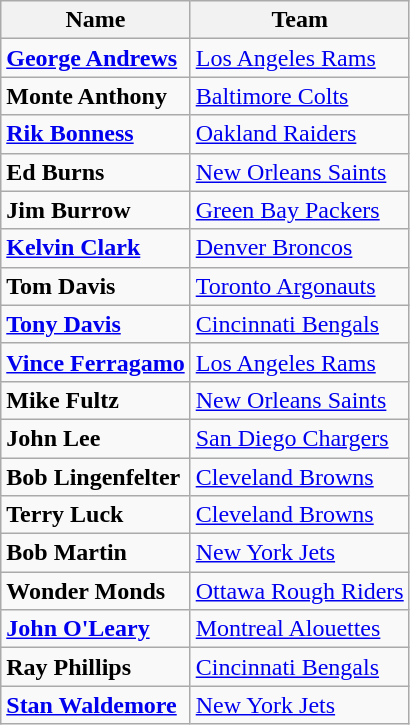<table class="wikitable">
<tr>
<th>Name</th>
<th>Team</th>
</tr>
<tr>
<td><strong><a href='#'>George Andrews</a></strong></td>
<td><a href='#'>Los Angeles Rams</a></td>
</tr>
<tr>
<td><strong>Monte Anthony</strong></td>
<td><a href='#'>Baltimore Colts</a></td>
</tr>
<tr>
<td><strong><a href='#'>Rik Bonness</a></strong></td>
<td><a href='#'>Oakland Raiders</a></td>
</tr>
<tr>
<td><strong>Ed Burns</strong></td>
<td><a href='#'>New Orleans Saints</a></td>
</tr>
<tr>
<td><strong>Jim Burrow</strong></td>
<td><a href='#'>Green Bay Packers</a></td>
</tr>
<tr>
<td><strong><a href='#'>Kelvin Clark</a></strong></td>
<td><a href='#'>Denver Broncos</a></td>
</tr>
<tr>
<td><strong>Tom Davis</strong></td>
<td><a href='#'>Toronto Argonauts</a></td>
</tr>
<tr>
<td><strong><a href='#'>Tony Davis</a></strong></td>
<td><a href='#'>Cincinnati Bengals</a></td>
</tr>
<tr>
<td><strong><a href='#'>Vince Ferragamo</a></strong></td>
<td><a href='#'>Los Angeles Rams</a></td>
</tr>
<tr>
<td><strong>Mike Fultz</strong></td>
<td><a href='#'>New Orleans Saints</a></td>
</tr>
<tr>
<td><strong>John Lee</strong></td>
<td><a href='#'>San Diego Chargers</a></td>
</tr>
<tr>
<td><strong>Bob Lingenfelter</strong></td>
<td><a href='#'>Cleveland Browns</a></td>
</tr>
<tr>
<td><strong>Terry Luck</strong></td>
<td><a href='#'>Cleveland Browns</a></td>
</tr>
<tr>
<td><strong>Bob Martin</strong></td>
<td><a href='#'>New York Jets</a></td>
</tr>
<tr>
<td><strong>Wonder Monds</strong></td>
<td><a href='#'>Ottawa Rough Riders</a></td>
</tr>
<tr>
<td><strong><a href='#'>John O'Leary</a></strong></td>
<td><a href='#'>Montreal Alouettes</a></td>
</tr>
<tr>
<td><strong>Ray Phillips</strong></td>
<td><a href='#'>Cincinnati Bengals</a></td>
</tr>
<tr>
<td><strong><a href='#'>Stan Waldemore</a></strong></td>
<td><a href='#'>New York Jets</a></td>
</tr>
</table>
